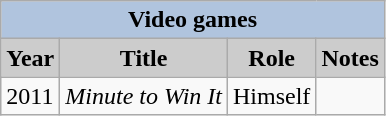<table class="wikitable">
<tr style="text-align:center;">
<th colspan=4 style="background:#B0C4DE;">Video games</th>
</tr>
<tr style="text-align:center;">
<th style="background:#ccc;">Year</th>
<th style="background:#ccc;">Title</th>
<th style="background:#ccc;">Role</th>
<th style="background:#ccc;">Notes</th>
</tr>
<tr>
<td>2011</td>
<td><em>Minute to Win It</em></td>
<td>Himself</td>
<td></td>
</tr>
</table>
